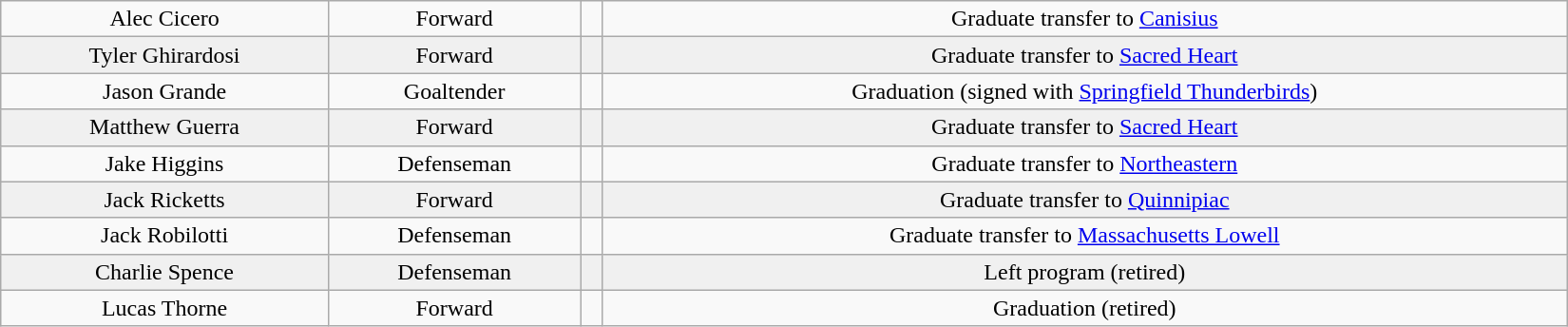<table class="wikitable" width=1100>
<tr align="center" bgcolor="">
<td>Alec Cicero</td>
<td>Forward</td>
<td></td>
<td>Graduate transfer to <a href='#'>Canisius</a></td>
</tr>
<tr align="center" bgcolor="f0f0f0">
<td>Tyler Ghirardosi</td>
<td>Forward</td>
<td></td>
<td>Graduate transfer to <a href='#'>Sacred Heart</a></td>
</tr>
<tr align="center" bgcolor="">
<td>Jason Grande</td>
<td>Goaltender</td>
<td></td>
<td>Graduation (signed with <a href='#'>Springfield Thunderbirds</a>)</td>
</tr>
<tr align="center" bgcolor="f0f0f0">
<td>Matthew Guerra</td>
<td>Forward</td>
<td></td>
<td>Graduate transfer to <a href='#'>Sacred Heart</a></td>
</tr>
<tr align="center" bgcolor="">
<td>Jake Higgins</td>
<td>Defenseman</td>
<td></td>
<td>Graduate transfer to <a href='#'>Northeastern</a></td>
</tr>
<tr align="center" bgcolor="f0f0f0">
<td>Jack Ricketts</td>
<td>Forward</td>
<td></td>
<td>Graduate transfer to <a href='#'>Quinnipiac</a></td>
</tr>
<tr align="center" bgcolor="">
<td>Jack Robilotti</td>
<td>Defenseman</td>
<td></td>
<td>Graduate transfer to <a href='#'>Massachusetts Lowell</a></td>
</tr>
<tr align="center" bgcolor="f0f0f0">
<td>Charlie Spence</td>
<td>Defenseman</td>
<td></td>
<td>Left program (retired)</td>
</tr>
<tr align="center" bgcolor="">
<td>Lucas Thorne</td>
<td>Forward</td>
<td></td>
<td>Graduation (retired)</td>
</tr>
</table>
